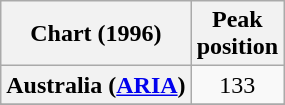<table class="wikitable sortable plainrowheaders">
<tr>
<th>Chart (1996)</th>
<th>Peak<br>position</th>
</tr>
<tr>
<th scope="row">Australia (<a href='#'>ARIA</a>)</th>
<td align="center">133</td>
</tr>
<tr>
</tr>
<tr>
</tr>
<tr>
</tr>
<tr>
</tr>
<tr>
</tr>
<tr>
</tr>
<tr>
</tr>
<tr>
</tr>
</table>
